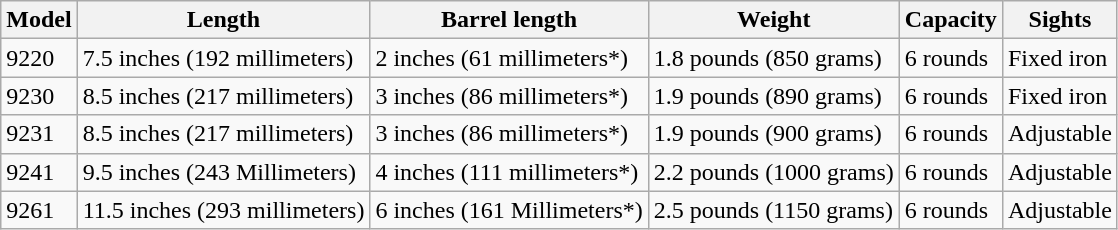<table class="wikitable">
<tr>
<th>Model</th>
<th>Length</th>
<th>Barrel length</th>
<th>Weight</th>
<th>Capacity</th>
<th>Sights</th>
</tr>
<tr>
<td>9220</td>
<td>7.5 inches (192 millimeters)</td>
<td>2 inches (61 millimeters*)</td>
<td>1.8 pounds (850 grams)</td>
<td>6 rounds</td>
<td>Fixed iron</td>
</tr>
<tr>
<td>9230</td>
<td>8.5 inches (217 millimeters)</td>
<td>3 inches (86 millimeters*)</td>
<td>1.9 pounds (890 grams)</td>
<td>6 rounds</td>
<td>Fixed iron</td>
</tr>
<tr>
<td>9231</td>
<td>8.5 inches (217 millimeters)</td>
<td>3 inches (86 millimeters*)</td>
<td>1.9 pounds (900 grams)</td>
<td>6 rounds</td>
<td>Adjustable</td>
</tr>
<tr>
<td>9241</td>
<td>9.5 inches (243 Millimeters)</td>
<td>4 inches (111 millimeters*)</td>
<td>2.2 pounds (1000 grams)</td>
<td>6 rounds</td>
<td>Adjustable</td>
</tr>
<tr>
<td>9261</td>
<td>11.5 inches (293 millimeters)</td>
<td>6 inches (161 Millimeters*)</td>
<td>2.5 pounds (1150 grams)</td>
<td>6 rounds</td>
<td>Adjustable</td>
</tr>
</table>
